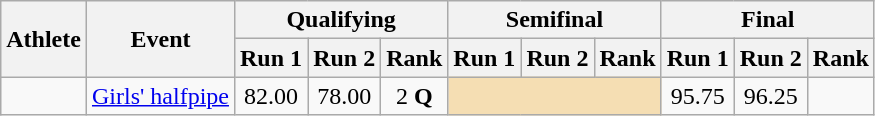<table class="wikitable">
<tr>
<th rowspan="2">Athlete</th>
<th rowspan="2">Event</th>
<th colspan="3">Qualifying</th>
<th colspan="3">Semifinal</th>
<th colspan="3">Final</th>
</tr>
<tr>
<th>Run 1</th>
<th>Run 2</th>
<th>Rank</th>
<th>Run 1</th>
<th>Run 2</th>
<th>Rank</th>
<th>Run 1</th>
<th>Run 2</th>
<th>Rank</th>
</tr>
<tr>
<td rowspan="1"></td>
<td><a href='#'>Girls' halfpipe</a></td>
<td align="center">82.00</td>
<td align="center">78.00</td>
<td align="center">2 <strong>Q</strong></td>
<td align=center bgcolor=wheat colspan=3></td>
<td align="center">95.75</td>
<td align="center">96.25</td>
<td align="center"></td>
</tr>
</table>
